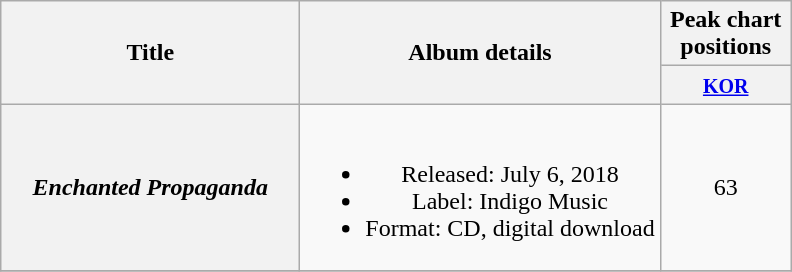<table class="wikitable plainrowheaders" style="text-align:center;">
<tr>
<th scope="col" rowspan="2" style="width:12em;">Title</th>
<th scope="col" rowspan="2">Album details</th>
<th scope="col" colspan="1" style="width:5em;">Peak chart positions</th>
</tr>
<tr>
<th><small><a href='#'>KOR</a></small><br></th>
</tr>
<tr>
<th scope="row"><em>Enchanted Propaganda</em></th>
<td><br><ul><li>Released: July 6, 2018</li><li>Label: Indigo Music</li><li>Format: CD, digital download</li></ul></td>
<td>63</td>
</tr>
<tr>
</tr>
</table>
